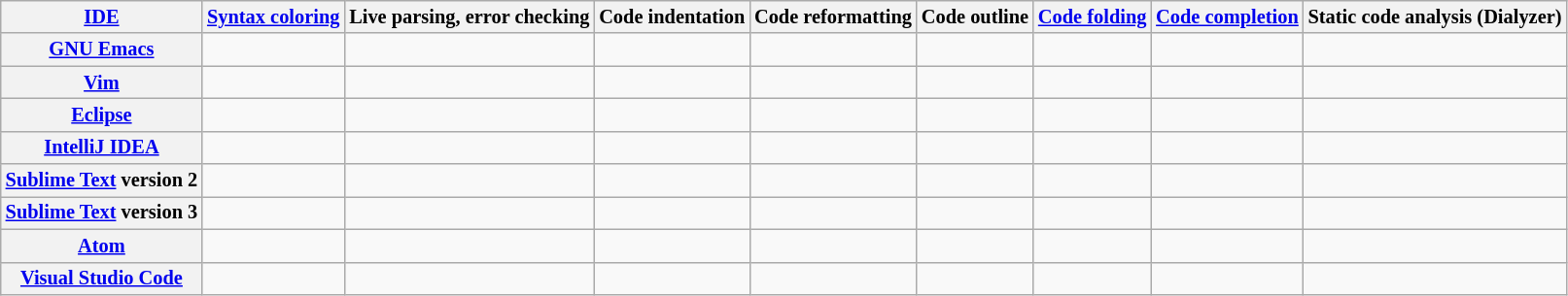<table class="wikitable sortable" style="font-size: 85%; text-align: center; width: auto;">
<tr>
<th><a href='#'>IDE</a></th>
<th><a href='#'>Syntax coloring</a></th>
<th>Live parsing, error checking</th>
<th>Code indentation</th>
<th>Code reformatting</th>
<th>Code outline</th>
<th><a href='#'>Code folding</a></th>
<th><a href='#'>Code completion</a></th>
<th>Static code analysis (Dialyzer)</th>
</tr>
<tr>
<th><a href='#'>GNU Emacs</a></th>
<td></td>
<td></td>
<td></td>
<td></td>
<td></td>
<td></td>
<td></td>
<td></td>
</tr>
<tr>
<th><a href='#'>Vim</a></th>
<td></td>
<td></td>
<td></td>
<td></td>
<td></td>
<td></td>
<td></td>
<td></td>
</tr>
<tr>
<th><a href='#'>Eclipse</a></th>
<td></td>
<td></td>
<td></td>
<td></td>
<td></td>
<td></td>
<td></td>
<td></td>
</tr>
<tr>
<th><a href='#'>IntelliJ IDEA</a></th>
<td></td>
<td></td>
<td></td>
<td></td>
<td></td>
<td></td>
<td></td>
<td></td>
</tr>
<tr>
<th><a href='#'>Sublime Text</a> version 2</th>
<td></td>
<td></td>
<td></td>
<td></td>
<td></td>
<td></td>
<td></td>
<td></td>
</tr>
<tr>
<th><a href='#'>Sublime Text</a> version 3</th>
<td></td>
<td></td>
<td></td>
<td></td>
<td></td>
<td></td>
<td></td>
<td></td>
</tr>
<tr>
<th><a href='#'>Atom</a></th>
<td></td>
<td></td>
<td></td>
<td></td>
<td></td>
<td></td>
<td></td>
<td></td>
</tr>
<tr>
<th><a href='#'>Visual Studio Code</a></th>
<td></td>
<td></td>
<td></td>
<td></td>
<td></td>
<td></td>
<td></td>
<td></td>
</tr>
</table>
